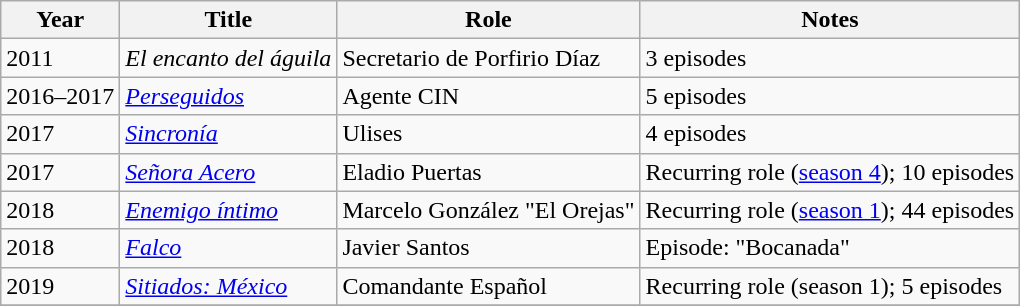<table class="wikitable sortable">
<tr>
<th>Year</th>
<th>Title</th>
<th>Role</th>
<th>Notes</th>
</tr>
<tr>
<td>2011</td>
<td><em>El encanto del águila</em></td>
<td>Secretario de Porfirio Díaz</td>
<td>3 episodes</td>
</tr>
<tr>
<td>2016–2017</td>
<td><em><a href='#'>Perseguidos</a></em></td>
<td>Agente CIN</td>
<td>5 episodes</td>
</tr>
<tr>
<td>2017</td>
<td><em><a href='#'>Sincronía</a></em></td>
<td>Ulises</td>
<td>4 episodes</td>
</tr>
<tr>
<td>2017</td>
<td><em><a href='#'>Señora Acero</a></em></td>
<td>Eladio Puertas</td>
<td>Recurring role (<a href='#'>season 4</a>); 10 episodes</td>
</tr>
<tr>
<td>2018</td>
<td><em><a href='#'>Enemigo íntimo</a></em></td>
<td>Marcelo González "El Orejas"</td>
<td>Recurring role (<a href='#'>season 1</a>); 44 episodes</td>
</tr>
<tr>
<td>2018</td>
<td><em><a href='#'>Falco</a></em></td>
<td>Javier Santos</td>
<td>Episode: "Bocanada"</td>
</tr>
<tr>
<td>2019</td>
<td><em><a href='#'>Sitiados: México</a></em></td>
<td>Comandante Español</td>
<td>Recurring role (season 1); 5 episodes</td>
</tr>
<tr>
</tr>
</table>
